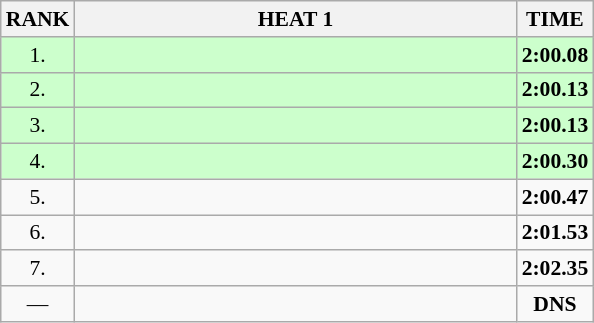<table class="wikitable" style="border-collapse: collapse; font-size: 90%;">
<tr>
<th>RANK</th>
<th align="left" style="width: 20em">HEAT 1</th>
<th>TIME</th>
</tr>
<tr style="background:#ccffcc;">
<td align="center">1.</td>
<td></td>
<td align="center"><strong>2:00.08</strong></td>
</tr>
<tr style="background:#ccffcc;">
<td align="center">2.</td>
<td></td>
<td align="center"><strong>2:00.13</strong></td>
</tr>
<tr style="background:#ccffcc;">
<td align="center">3.</td>
<td></td>
<td align="center"><strong>2:00.13</strong></td>
</tr>
<tr style="background:#ccffcc;">
<td align="center">4.</td>
<td></td>
<td align="center"><strong>2:00.30</strong></td>
</tr>
<tr>
<td align="center">5.</td>
<td></td>
<td align="center"><strong>2:00.47</strong></td>
</tr>
<tr>
<td align="center">6.</td>
<td></td>
<td align="center"><strong>2:01.53</strong></td>
</tr>
<tr>
<td align="center">7.</td>
<td></td>
<td align="center"><strong>2:02.35</strong></td>
</tr>
<tr>
<td align="center">—</td>
<td></td>
<td align="center"><strong>DNS</strong></td>
</tr>
</table>
